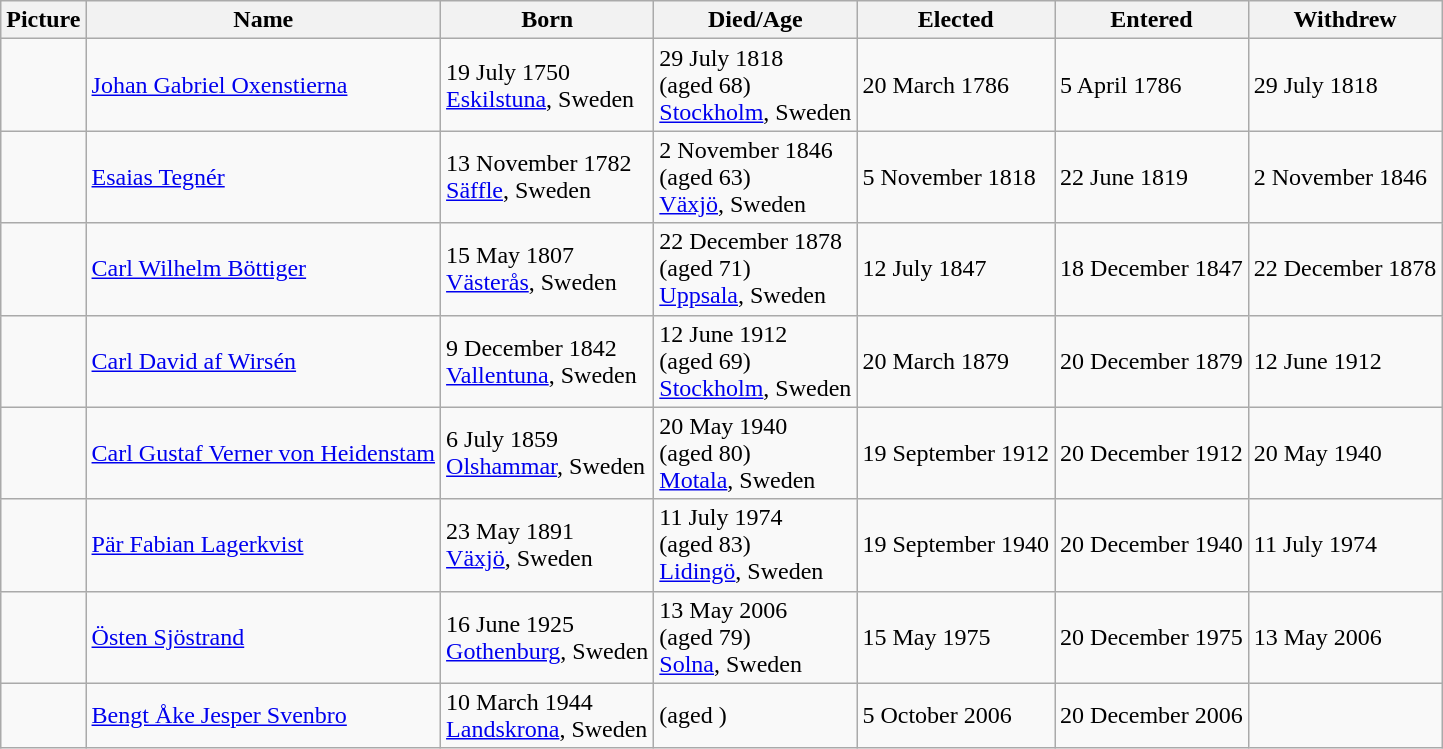<table class="wikitable sortable">
<tr>
<th>Picture</th>
<th>Name</th>
<th>Born</th>
<th>Died/Age</th>
<th>Elected</th>
<th>Entered</th>
<th>Withdrew</th>
</tr>
<tr>
<td></td>
<td><a href='#'>Johan Gabriel Oxenstierna</a></td>
<td>19 July 1750 <br> <a href='#'>Eskilstuna</a>, Sweden</td>
<td>29 July 1818 <br> (aged 68) <br> <a href='#'>Stockholm</a>, Sweden</td>
<td>20 March 1786</td>
<td>5 April 1786</td>
<td>29 July 1818</td>
</tr>
<tr>
<td></td>
<td><a href='#'>Esaias Tegnér</a></td>
<td>13 November 1782 <br> <a href='#'>Säffle</a>, Sweden</td>
<td>2 November 1846 <br> (aged 63) <br> <a href='#'>Växjö</a>, Sweden</td>
<td>5 November 1818</td>
<td>22 June 1819</td>
<td>2 November 1846</td>
</tr>
<tr>
<td></td>
<td><a href='#'>Carl Wilhelm Böttiger</a></td>
<td>15 May 1807 <br> <a href='#'>Västerås</a>, Sweden</td>
<td>22 December 1878 <br> (aged 71) <br> <a href='#'>Uppsala</a>, Sweden</td>
<td>12 July 1847</td>
<td>18 December 1847</td>
<td>22 December 1878</td>
</tr>
<tr>
<td></td>
<td><a href='#'>Carl David af Wirsén</a></td>
<td>9 December 1842 <br> <a href='#'>Vallentuna</a>, Sweden</td>
<td>12 June 1912 <br> (aged 69) <br> <a href='#'>Stockholm</a>, Sweden</td>
<td>20 March 1879</td>
<td>20 December 1879</td>
<td>12 June 1912</td>
</tr>
<tr>
<td></td>
<td><a href='#'>Carl Gustaf Verner von Heidenstam</a></td>
<td>6 July 1859 <br> <a href='#'>Olshammar</a>, Sweden</td>
<td>20 May 1940 <br> (aged 80) <br> <a href='#'>Motala</a>, Sweden</td>
<td>19 September 1912</td>
<td>20 December 1912</td>
<td>20 May 1940</td>
</tr>
<tr>
<td></td>
<td><a href='#'>Pär Fabian Lagerkvist</a></td>
<td>23 May 1891 <br> <a href='#'>Växjö</a>, Sweden</td>
<td>11 July 1974 <br> (aged 83) <br> <a href='#'>Lidingö</a>, Sweden</td>
<td>19 September 1940</td>
<td>20 December 1940</td>
<td>11 July 1974</td>
</tr>
<tr>
<td></td>
<td><a href='#'>Östen Sjöstrand</a></td>
<td>16 June 1925 <br> <a href='#'>Gothenburg</a>, Sweden</td>
<td>13 May 2006 <br> (aged 79) <br> <a href='#'>Solna</a>, Sweden</td>
<td>15 May 1975</td>
<td>20 December 1975</td>
<td>13 May 2006</td>
</tr>
<tr>
<td></td>
<td><a href='#'>Bengt Åke Jesper Svenbro</a></td>
<td>10 March 1944 <br> <a href='#'>Landskrona</a>, Sweden</td>
<td>(aged )</td>
<td>5 October 2006</td>
<td>20 December 2006</td>
<td></td>
</tr>
</table>
